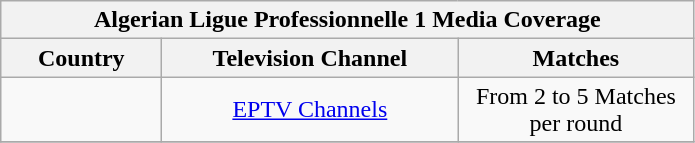<table class="wikitable" align="center">
<tr>
<th colspan=3>Algerian Ligue Professionnelle 1 Media Coverage</th>
</tr>
<tr>
<th style="width:100px;">Country</th>
<th style="width:190px;">Television Channel</th>
<th style="width:150px;">Matches</th>
</tr>
<tr>
<td align=Center></td>
<td align=Center><a href='#'>EPTV Channels</a></td>
<td align=Center>From 2 to 5 Matches per round</td>
</tr>
<tr>
</tr>
</table>
